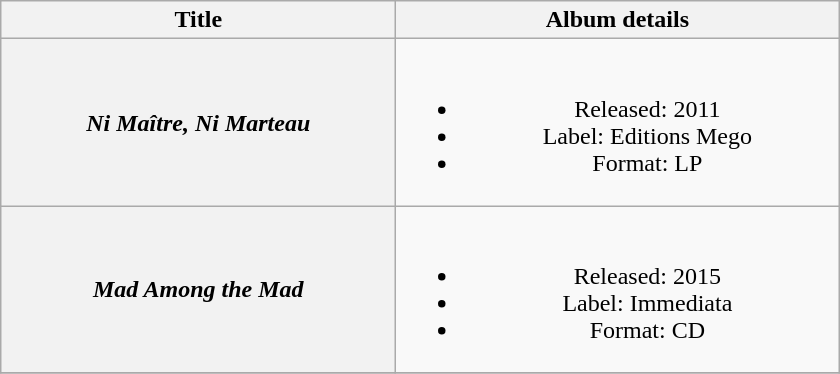<table class="wikitable plainrowheaders" style="text-align:center;">
<tr>
<th scope="col" style="width:16em;">Title</th>
<th scope="col" style="width:18em;">Album details</th>
</tr>
<tr>
<th scope="row"><em>Ni Maître, Ni Marteau</em></th>
<td><br><ul><li>Released: 2011</li><li>Label: Editions Mego</li><li>Format: LP</li></ul></td>
</tr>
<tr>
<th scope="row"><em>Mad Among the Mad</em></th>
<td><br><ul><li>Released: 2015</li><li>Label: Immediata</li><li>Format: CD</li></ul></td>
</tr>
<tr>
</tr>
</table>
